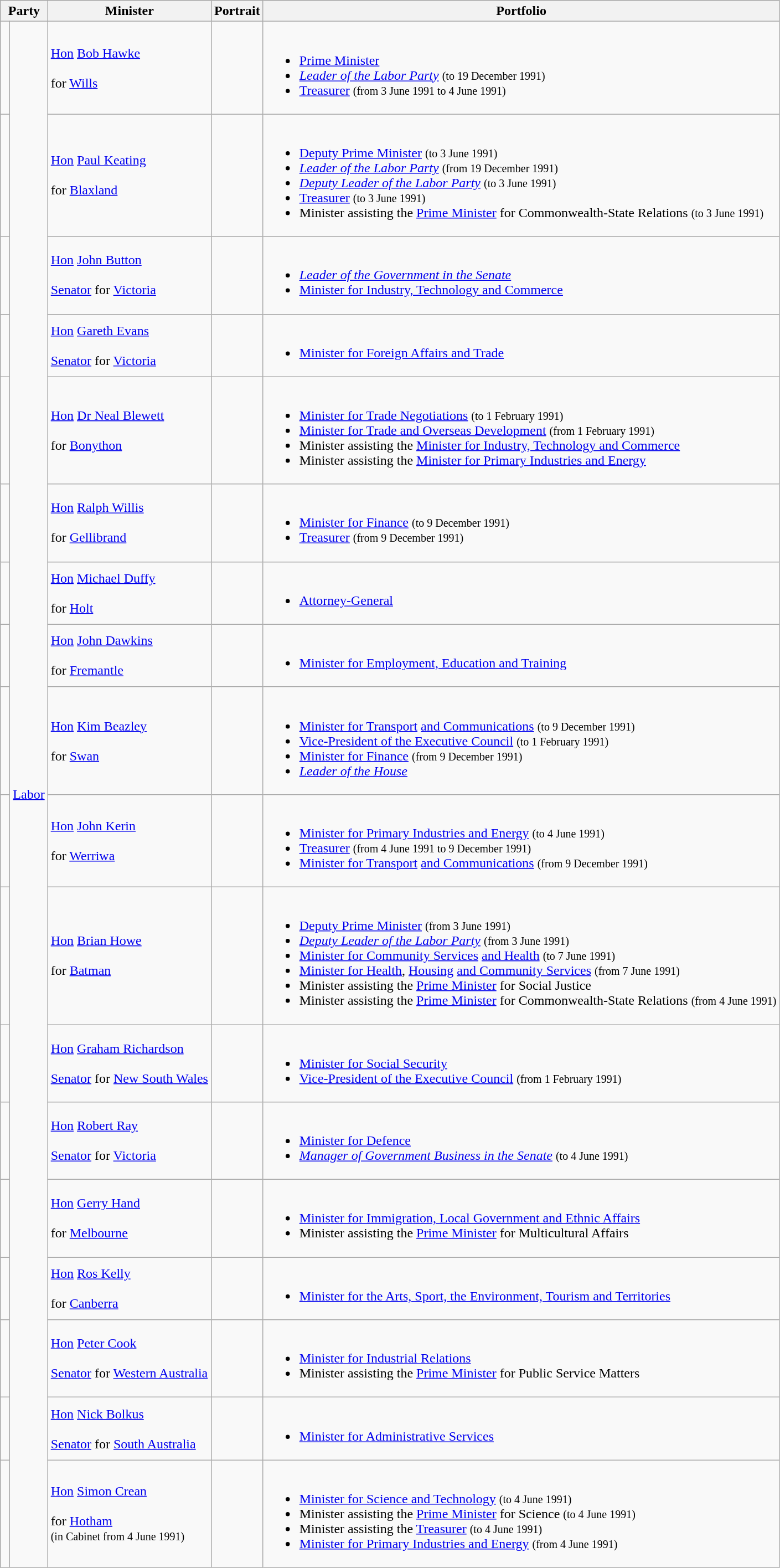<table class="wikitable sortable">
<tr>
<th colspan="2">Party</th>
<th>Minister</th>
<th>Portrait</th>
<th>Portfolio</th>
</tr>
<tr>
<td> </td>
<td rowspan=18><a href='#'>Labor</a></td>
<td><a href='#'>Hon</a> <a href='#'>Bob Hawke</a>  <br><br> for <a href='#'>Wills</a> <br></td>
<td></td>
<td><br><ul><li><a href='#'>Prime Minister</a></li><li><em><a href='#'>Leader of the Labor Party</a></em> <small>(to 19 December 1991)</small></li><li><a href='#'>Treasurer</a> <small>(from 3 June 1991 to 4 June 1991)</small></li></ul></td>
</tr>
<tr>
<td> </td>
<td><a href='#'>Hon</a> <a href='#'>Paul Keating</a> <br><br> for <a href='#'>Blaxland</a> <br></td>
<td></td>
<td><br><ul><li><a href='#'>Deputy Prime Minister</a> <small>(to 3 June 1991)</small></li><li><em><a href='#'>Leader of the Labor Party</a></em> <small>(from 19 December 1991)</small></li><li><em><a href='#'>Deputy Leader of the Labor Party</a></em> <small>(to 3 June 1991)</small></li><li><a href='#'>Treasurer</a> <small>(to 3 June 1991)</small></li><li>Minister assisting the <a href='#'>Prime Minister</a> for Commonwealth-State Relations <small>(to 3 June 1991)</small></li></ul></td>
</tr>
<tr>
<td> </td>
<td><a href='#'>Hon</a> <a href='#'>John Button</a> <br><br><a href='#'>Senator</a> for <a href='#'>Victoria</a> <br></td>
<td></td>
<td><br><ul><li><em><a href='#'>Leader of the Government in the Senate</a></em></li><li><a href='#'>Minister for Industry, Technology and Commerce</a></li></ul></td>
</tr>
<tr>
<td> </td>
<td><a href='#'>Hon</a> <a href='#'>Gareth Evans</a>  <br><br><a href='#'>Senator</a> for <a href='#'>Victoria</a> <br></td>
<td></td>
<td><br><ul><li><a href='#'>Minister for Foreign Affairs and Trade</a></li></ul></td>
</tr>
<tr>
<td> </td>
<td><a href='#'>Hon</a> <a href='#'>Dr Neal Blewett</a> <br><br> for <a href='#'>Bonython</a> <br></td>
<td></td>
<td><br><ul><li><a href='#'>Minister for Trade Negotiations</a> <small>(to 1 February 1991)</small></li><li><a href='#'>Minister for Trade and Overseas Development</a> <small>(from 1 February 1991)</small></li><li>Minister assisting the <a href='#'>Minister for Industry, Technology and Commerce</a></li><li>Minister assisting the <a href='#'>Minister for Primary Industries and Energy</a></li></ul></td>
</tr>
<tr>
<td> </td>
<td><a href='#'>Hon</a> <a href='#'>Ralph Willis</a> <br><br> for <a href='#'>Gellibrand</a> <br></td>
<td></td>
<td><br><ul><li><a href='#'>Minister for Finance</a> <small>(to 9 December 1991)</small></li><li><a href='#'>Treasurer</a> <small>(from 9 December 1991)</small></li></ul></td>
</tr>
<tr>
<td> </td>
<td><a href='#'>Hon</a> <a href='#'>Michael Duffy</a> <br><br> for <a href='#'>Holt</a> <br></td>
<td></td>
<td><br><ul><li><a href='#'>Attorney-General</a></li></ul></td>
</tr>
<tr>
<td> </td>
<td><a href='#'>Hon</a> <a href='#'>John Dawkins</a> <br><br> for <a href='#'>Fremantle</a> <br></td>
<td></td>
<td><br><ul><li><a href='#'>Minister for Employment, Education and Training</a></li></ul></td>
</tr>
<tr>
<td> </td>
<td><a href='#'>Hon</a> <a href='#'>Kim Beazley</a> <br><br> for <a href='#'>Swan</a> <br></td>
<td></td>
<td><br><ul><li><a href='#'>Minister for Transport</a> <a href='#'>and Communications</a> <small>(to 9 December 1991)</small></li><li><a href='#'>Vice-President of the Executive Council</a> <small>(to 1 February 1991)</small></li><li><a href='#'>Minister for Finance</a> <small>(from 9 December 1991)</small></li><li><em><a href='#'>Leader of the House</a></em></li></ul></td>
</tr>
<tr>
<td> </td>
<td><a href='#'>Hon</a> <a href='#'>John Kerin</a> <br><br> for <a href='#'>Werriwa</a> <br></td>
<td></td>
<td><br><ul><li><a href='#'>Minister for Primary Industries and Energy</a> <small>(to 4 June 1991)</small></li><li><a href='#'>Treasurer</a> <small>(from 4 June 1991 to 9 December 1991)</small></li><li><a href='#'>Minister for Transport</a> <a href='#'>and Communications</a> <small>(from 9 December 1991)</small></li></ul></td>
</tr>
<tr>
<td> </td>
<td><a href='#'>Hon</a> <a href='#'>Brian Howe</a> <br><br> for <a href='#'>Batman</a> <br></td>
<td></td>
<td><br><ul><li><a href='#'>Deputy Prime Minister</a> <small>(from 3 June 1991)</small></li><li><em><a href='#'>Deputy Leader of the Labor Party</a></em> <small>(from 3 June 1991)</small></li><li><a href='#'>Minister for Community Services</a> <a href='#'>and Health</a> <small>(to 7 June 1991)</small></li><li><a href='#'>Minister for Health</a>, <a href='#'>Housing</a> <a href='#'>and Community Services</a> <small>(from 7 June 1991)</small></li><li>Minister assisting the <a href='#'>Prime Minister</a> for Social Justice</li><li>Minister assisting the <a href='#'>Prime Minister</a> for Commonwealth-State Relations <small>(from 4 June 1991)</small></li></ul></td>
</tr>
<tr>
<td> </td>
<td><a href='#'>Hon</a> <a href='#'>Graham Richardson</a> <br><br><a href='#'>Senator</a> for <a href='#'>New South Wales</a> <br></td>
<td></td>
<td><br><ul><li><a href='#'>Minister for Social Security</a></li><li><a href='#'>Vice-President of the Executive Council</a> <small>(from 1 February 1991)</small></li></ul></td>
</tr>
<tr>
<td> </td>
<td><a href='#'>Hon</a> <a href='#'>Robert Ray</a> <br><br><a href='#'>Senator</a> for <a href='#'>Victoria</a> <br></td>
<td></td>
<td><br><ul><li><a href='#'>Minister for Defence</a></li><li><em><a href='#'>Manager of Government Business in the Senate</a></em> <small>(to 4 June 1991)</small></li></ul></td>
</tr>
<tr>
<td> </td>
<td><a href='#'>Hon</a> <a href='#'>Gerry Hand</a> <br><br> for <a href='#'>Melbourne</a> <br></td>
<td></td>
<td><br><ul><li><a href='#'>Minister for Immigration, Local Government and Ethnic Affairs</a></li><li>Minister assisting the <a href='#'>Prime Minister</a> for Multicultural Affairs</li></ul></td>
</tr>
<tr>
<td> </td>
<td><a href='#'>Hon</a> <a href='#'>Ros Kelly</a> <br><br> for <a href='#'>Canberra</a> <br></td>
<td></td>
<td><br><ul><li><a href='#'>Minister for the Arts, Sport, the Environment, Tourism and Territories</a></li></ul></td>
</tr>
<tr>
<td> </td>
<td><a href='#'>Hon</a> <a href='#'>Peter Cook</a> <br><br><a href='#'>Senator</a> for <a href='#'>Western Australia</a> <br></td>
<td></td>
<td><br><ul><li><a href='#'>Minister for Industrial Relations</a></li><li>Minister assisting the <a href='#'>Prime Minister</a> for Public Service Matters</li></ul></td>
</tr>
<tr>
<td> </td>
<td><a href='#'>Hon</a> <a href='#'>Nick Bolkus</a> <br><br><a href='#'>Senator</a> for <a href='#'>South Australia</a> <br></td>
<td></td>
<td><br><ul><li><a href='#'>Minister for Administrative Services</a></li></ul></td>
</tr>
<tr>
<td> </td>
<td><a href='#'>Hon</a> <a href='#'>Simon Crean</a> <br><br> for <a href='#'>Hotham</a> <br>
<small>(in Cabinet from 4 June 1991)</small></td>
<td></td>
<td><br><ul><li><a href='#'>Minister for Science and Technology</a> <small>(to 4 June 1991)</small></li><li>Minister assisting the <a href='#'>Prime Minister</a> for Science <small>(to 4 June 1991)</small></li><li>Minister assisting the <a href='#'>Treasurer</a> <small>(to 4 June 1991)</small></li><li><a href='#'>Minister for Primary Industries and Energy</a> <small>(from 4 June 1991)</small></li></ul></td>
</tr>
</table>
